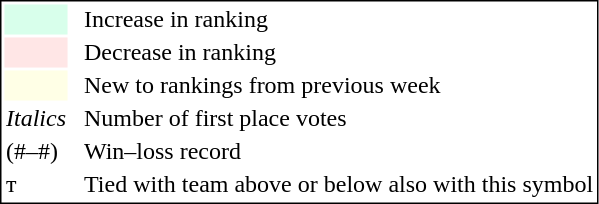<table style="border:1px solid black;">
<tr>
<td style="background:#D8FFEB; width:20px;"></td>
<td> </td>
<td>Increase in ranking</td>
</tr>
<tr>
<td style="background:#FFE6E6; width:20px;"></td>
<td> </td>
<td>Decrease in ranking</td>
</tr>
<tr>
<td style="background:#FFFFE6; width:20px;"></td>
<td> </td>
<td>New to rankings from previous week</td>
</tr>
<tr>
<td><em>Italics</em></td>
<td> </td>
<td>Number of first place votes</td>
</tr>
<tr>
<td>(#–#)</td>
<td> </td>
<td>Win–loss record</td>
</tr>
<tr>
<td>т</td>
<td></td>
<td>Tied with team above or below also with this symbol</td>
</tr>
</table>
